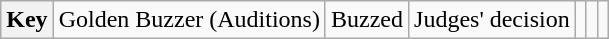<table class="wikitable">
<tr>
<th>Key</th>
<td> Golden Buzzer (Auditions)</td>
<td> Buzzed</td>
<td> Judges' decision</td>
<td></td>
<td></td>
<td></td>
</tr>
</table>
